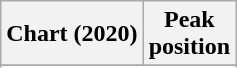<table class="wikitable sortable plainrowheaders" style="text-align:center">
<tr>
<th scope="col">Chart (2020)</th>
<th scope="col">Peak<br>position</th>
</tr>
<tr>
</tr>
<tr>
</tr>
</table>
